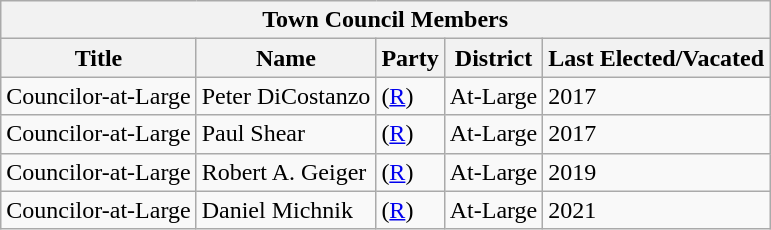<table class="wikitable">
<tr>
<th colspan="5">Town Council Members</th>
</tr>
<tr>
<th>Title</th>
<th>Name</th>
<th>Party</th>
<th>District</th>
<th>Last Elected/Vacated</th>
</tr>
<tr>
<td>Councilor-at-Large</td>
<td>Peter DiCostanzo</td>
<td>(<a href='#'>R</a>)</td>
<td>At-Large</td>
<td>2017</td>
</tr>
<tr>
<td>Councilor-at-Large</td>
<td>Paul Shear</td>
<td>(<a href='#'>R</a>)</td>
<td>At-Large</td>
<td>2017</td>
</tr>
<tr>
<td>Councilor-at-Large</td>
<td>Robert A. Geiger</td>
<td>(<a href='#'>R</a>)</td>
<td>At-Large</td>
<td>2019</td>
</tr>
<tr>
<td>Councilor-at-Large</td>
<td>Daniel Michnik</td>
<td>(<a href='#'>R</a>)</td>
<td>At-Large</td>
<td>2021</td>
</tr>
</table>
